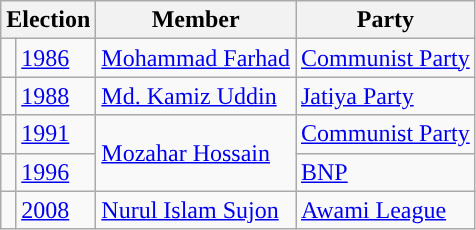<table class="wikitable">
<tr>
<th colspan="2">Election</th>
<th>Member</th>
<th>Party</th>
</tr>
<tr>
<td style="background-color:"></td>
<td><a href='#'>1986</a></td>
<td><a href='#'>Mohammad Farhad</a></td>
<td><a href='#'>Communist Party</a></td>
</tr>
<tr>
<td style="background-color:"></td>
<td><a href='#'>1988</a></td>
<td><a href='#'>Md. Kamiz Uddin</a></td>
<td><a href='#'>Jatiya Party</a></td>
</tr>
<tr>
<td style="background-color:"></td>
<td><a href='#'>1991</a></td>
<td rowspan="2"><a href='#'>Mozahar Hossain</a></td>
<td><a href='#'>Communist Party</a></td>
</tr>
<tr>
<td style="background-color:"></td>
<td><a href='#'>1996</a></td>
<td><a href='#'>BNP</a></td>
</tr>
<tr>
<td style="background-color:"></td>
<td><a href='#'>2008</a></td>
<td><a href='#'>Nurul Islam Sujon</a></td>
<td><a href='#'>Awami League</a></td>
</tr>
</table>
